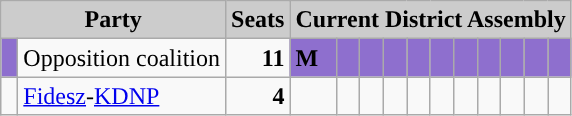<table class="wikitable">
<tr>
<th style="background:#ccc" colspan="2">Party</th>
<th style="background:#ccc">Seats</th>
<th style="background:#ccc" colspan="11">Current District Assembly</th>
</tr>
<tr>
<td style="background-color: #8E6FCE"> </td>
<td>Opposition coalition</td>
<td style="text-align: right"><strong>11</strong></td>
<td style="background-color: #8E6FCE"><span><strong>M</strong></span></td>
<td style="background-color: #8E6FCE"> </td>
<td style="background-color: #8E6FCE"> </td>
<td style="background-color: #8E6FCE"> </td>
<td style="background-color: #8E6FCE"> </td>
<td style="background-color: #8E6FCE"> </td>
<td style="background-color: #8E6FCE"> </td>
<td style="background-color: #8E6FCE"> </td>
<td style="background-color: #8E6FCE"> </td>
<td style="background-color: #8E6FCE"> </td>
<td style="background-color: #8E6FCE"> </td>
</tr>
<tr>
<td style="background-color: "> </td>
<td><a href='#'>Fidesz</a>-<a href='#'>KDNP</a></td>
<td style="text-align: right"><strong>4</strong></td>
<td style="background-color: "> </td>
<td style="background-color: "> </td>
<td style="background-color: "> </td>
<td style="background-color: "> </td>
<td> </td>
<td> </td>
<td> </td>
<td> </td>
<td> </td>
<td> </td>
<td> </td>
</tr>
</table>
